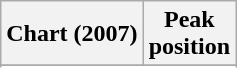<table class="wikitable sortable">
<tr>
<th>Chart (2007)</th>
<th>Peak<br>position</th>
</tr>
<tr>
</tr>
<tr>
</tr>
<tr>
</tr>
<tr>
</tr>
</table>
